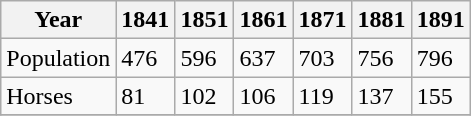<table class="wikitable">
<tr>
<th>Year</th>
<th>1841</th>
<th>1851</th>
<th>1861</th>
<th>1871</th>
<th>1881</th>
<th>1891</th>
</tr>
<tr>
<td>Population</td>
<td>476</td>
<td>596</td>
<td>637</td>
<td>703</td>
<td>756</td>
<td>796</td>
</tr>
<tr>
<td>Horses</td>
<td>81</td>
<td>102</td>
<td>106</td>
<td>119</td>
<td>137</td>
<td>155</td>
</tr>
<tr>
</tr>
</table>
